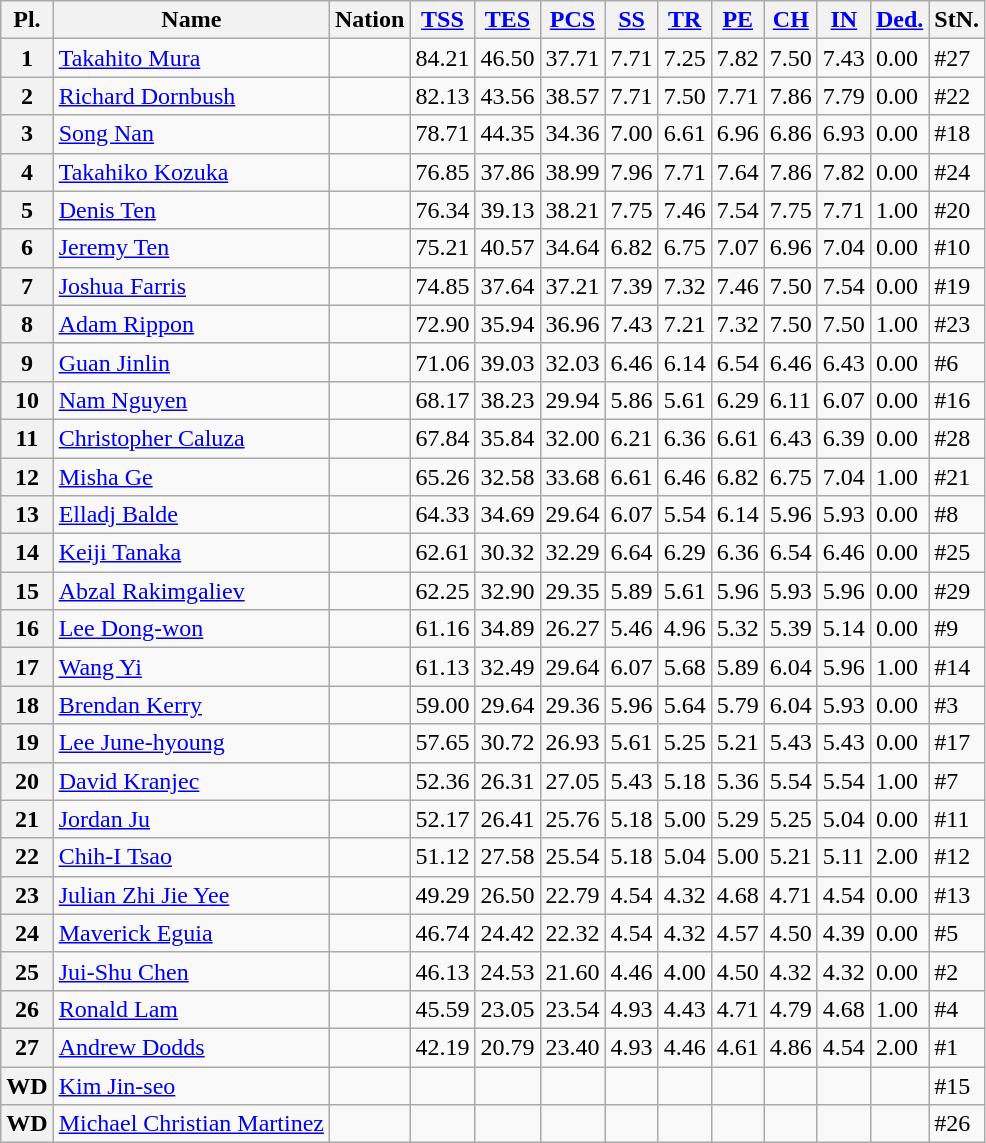<table class="wikitable sortable">
<tr>
<th>Pl.</th>
<th>Name</th>
<th>Nation</th>
<th><a href='#'>TSS</a></th>
<th><a href='#'>TES</a></th>
<th><a href='#'>PCS</a></th>
<th><a href='#'>SS</a></th>
<th><a href='#'>TR</a></th>
<th><a href='#'>PE</a></th>
<th><a href='#'>CH</a></th>
<th><a href='#'>IN</a></th>
<th><a href='#'>Ded.</a></th>
<th>StN.</th>
</tr>
<tr>
<th>1</th>
<td><a href='#'>Takahito Mura</a></td>
<td></td>
<td>84.21</td>
<td>46.50</td>
<td>37.71</td>
<td>7.71</td>
<td>7.25</td>
<td>7.82</td>
<td>7.50</td>
<td>7.43</td>
<td>0.00</td>
<td>#27</td>
</tr>
<tr>
<th>2</th>
<td><a href='#'>Richard Dornbush</a></td>
<td></td>
<td>82.13</td>
<td>43.56</td>
<td>38.57</td>
<td>7.71</td>
<td>7.50</td>
<td>7.71</td>
<td>7.86</td>
<td>7.79</td>
<td>0.00</td>
<td>#22</td>
</tr>
<tr>
<th>3</th>
<td><a href='#'>Song Nan</a></td>
<td></td>
<td>78.71</td>
<td>44.35</td>
<td>34.36</td>
<td>7.00</td>
<td>6.61</td>
<td>6.96</td>
<td>6.86</td>
<td>6.93</td>
<td>0.00</td>
<td>#18</td>
</tr>
<tr>
<th>4</th>
<td><a href='#'>Takahiko Kozuka</a></td>
<td></td>
<td>76.85</td>
<td>37.86</td>
<td>38.99</td>
<td>7.96</td>
<td>7.71</td>
<td>7.64</td>
<td>7.86</td>
<td>7.82</td>
<td>0.00</td>
<td>#24</td>
</tr>
<tr>
<th>5</th>
<td><a href='#'>Denis Ten</a></td>
<td></td>
<td>76.34</td>
<td>39.13</td>
<td>38.21</td>
<td>7.75</td>
<td>7.46</td>
<td>7.54</td>
<td>7.75</td>
<td>7.71</td>
<td>1.00</td>
<td>#20</td>
</tr>
<tr>
<th>6</th>
<td><a href='#'>Jeremy Ten</a></td>
<td></td>
<td>75.21</td>
<td>40.57</td>
<td>34.64</td>
<td>6.82</td>
<td>6.75</td>
<td>7.07</td>
<td>6.96</td>
<td>7.04</td>
<td>0.00</td>
<td>#10</td>
</tr>
<tr>
<th>7</th>
<td><a href='#'>Joshua Farris</a></td>
<td></td>
<td>74.85</td>
<td>37.64</td>
<td>37.21</td>
<td>7.39</td>
<td>7.32</td>
<td>7.46</td>
<td>7.50</td>
<td>7.54</td>
<td>0.00</td>
<td>#19</td>
</tr>
<tr>
<th>8</th>
<td><a href='#'>Adam Rippon</a></td>
<td></td>
<td>72.90</td>
<td>35.94</td>
<td>36.96</td>
<td>7.43</td>
<td>7.21</td>
<td>7.32</td>
<td>7.50</td>
<td>7.50</td>
<td>1.00</td>
<td>#23</td>
</tr>
<tr>
<th>9</th>
<td><a href='#'>Guan Jinlin</a></td>
<td></td>
<td>71.06</td>
<td>39.03</td>
<td>32.03</td>
<td>6.46</td>
<td>6.14</td>
<td>6.54</td>
<td>6.46</td>
<td>6.43</td>
<td>0.00</td>
<td>#6</td>
</tr>
<tr>
<th>10</th>
<td><a href='#'>Nam Nguyen</a></td>
<td></td>
<td>68.17</td>
<td>38.23</td>
<td>29.94</td>
<td>5.86</td>
<td>5.61</td>
<td>6.29</td>
<td>6.11</td>
<td>6.07</td>
<td>0.00</td>
<td>#16</td>
</tr>
<tr>
<th>11</th>
<td><a href='#'>Christopher Caluza</a></td>
<td></td>
<td>67.84</td>
<td>35.84</td>
<td>32.00</td>
<td>6.21</td>
<td>6.36</td>
<td>6.61</td>
<td>6.43</td>
<td>6.39</td>
<td>0.00</td>
<td>#28</td>
</tr>
<tr>
<th>12</th>
<td><a href='#'>Misha Ge</a></td>
<td></td>
<td>65.26</td>
<td>32.58</td>
<td>33.68</td>
<td>6.61</td>
<td>6.46</td>
<td>6.82</td>
<td>6.75</td>
<td>7.04</td>
<td>1.00</td>
<td>#21</td>
</tr>
<tr>
<th>13</th>
<td><a href='#'>Elladj Balde</a></td>
<td></td>
<td>64.33</td>
<td>34.69</td>
<td>29.64</td>
<td>6.07</td>
<td>5.54</td>
<td>6.14</td>
<td>5.96</td>
<td>5.93</td>
<td>0.00</td>
<td>#8</td>
</tr>
<tr>
<th>14</th>
<td><a href='#'>Keiji Tanaka</a></td>
<td></td>
<td>62.61</td>
<td>30.32</td>
<td>32.29</td>
<td>6.64</td>
<td>6.29</td>
<td>6.36</td>
<td>6.54</td>
<td>6.46</td>
<td>0.00</td>
<td>#25</td>
</tr>
<tr>
<th>15</th>
<td><a href='#'>Abzal Rakimgaliev</a></td>
<td></td>
<td>62.25</td>
<td>32.90</td>
<td>29.35</td>
<td>5.89</td>
<td>5.61</td>
<td>5.96</td>
<td>5.93</td>
<td>5.96</td>
<td>0.00</td>
<td>#29</td>
</tr>
<tr>
<th>16</th>
<td><a href='#'>Lee Dong-won</a></td>
<td></td>
<td>61.16</td>
<td>34.89</td>
<td>26.27</td>
<td>5.46</td>
<td>4.96</td>
<td>5.32</td>
<td>5.39</td>
<td>5.14</td>
<td>0.00</td>
<td>#9</td>
</tr>
<tr>
<th>17</th>
<td><a href='#'>Wang Yi</a></td>
<td></td>
<td>61.13</td>
<td>32.49</td>
<td>29.64</td>
<td>6.07</td>
<td>5.68</td>
<td>5.89</td>
<td>6.04</td>
<td>5.96</td>
<td>1.00</td>
<td>#14</td>
</tr>
<tr>
<th>18</th>
<td><a href='#'>Brendan Kerry</a></td>
<td></td>
<td>59.00</td>
<td>29.64</td>
<td>29.36</td>
<td>5.96</td>
<td>5.64</td>
<td>5.79</td>
<td>6.04</td>
<td>5.93</td>
<td>0.00</td>
<td>#3</td>
</tr>
<tr>
<th>19</th>
<td><a href='#'>Lee June-hyoung</a></td>
<td></td>
<td>57.65</td>
<td>30.72</td>
<td>26.93</td>
<td>5.61</td>
<td>5.25</td>
<td>5.21</td>
<td>5.43</td>
<td>5.43</td>
<td>0.00</td>
<td>#17</td>
</tr>
<tr>
<th>20</th>
<td><a href='#'>David Kranjec</a></td>
<td></td>
<td>52.36</td>
<td>26.31</td>
<td>27.05</td>
<td>5.43</td>
<td>5.18</td>
<td>5.36</td>
<td>5.54</td>
<td>5.54</td>
<td>1.00</td>
<td>#7</td>
</tr>
<tr>
<th>21</th>
<td><a href='#'>Jordan Ju</a></td>
<td></td>
<td>52.17</td>
<td>26.41</td>
<td>25.76</td>
<td>5.18</td>
<td>5.00</td>
<td>5.29</td>
<td>5.25</td>
<td>5.04</td>
<td>0.00</td>
<td>#11</td>
</tr>
<tr>
<th>22</th>
<td><a href='#'>Chih-I Tsao</a></td>
<td></td>
<td>51.12</td>
<td>27.58</td>
<td>25.54</td>
<td>5.18</td>
<td>5.04</td>
<td>5.00</td>
<td>5.21</td>
<td>5.11</td>
<td>2.00</td>
<td>#12</td>
</tr>
<tr>
<th>23</th>
<td><a href='#'>Julian Zhi Jie Yee</a></td>
<td></td>
<td>49.29</td>
<td>26.50</td>
<td>22.79</td>
<td>4.54</td>
<td>4.32</td>
<td>4.68</td>
<td>4.71</td>
<td>4.54</td>
<td>0.00</td>
<td>#13</td>
</tr>
<tr>
<th>24</th>
<td><a href='#'>Maverick Eguia</a></td>
<td></td>
<td>46.74</td>
<td>24.42</td>
<td>22.32</td>
<td>4.54</td>
<td>4.32</td>
<td>4.57</td>
<td>4.50</td>
<td>4.39</td>
<td>0.00</td>
<td>#5</td>
</tr>
<tr>
<th>25</th>
<td><a href='#'>Jui-Shu Chen</a></td>
<td></td>
<td>46.13</td>
<td>24.53</td>
<td>21.60</td>
<td>4.46</td>
<td>4.00</td>
<td>4.50</td>
<td>4.32</td>
<td>4.32</td>
<td>0.00</td>
<td>#2</td>
</tr>
<tr>
<th>26</th>
<td><a href='#'>Ronald Lam</a></td>
<td></td>
<td>45.59</td>
<td>23.05</td>
<td>23.54</td>
<td>4.93</td>
<td>4.43</td>
<td>4.71</td>
<td>4.79</td>
<td>4.68</td>
<td>1.00</td>
<td>#4</td>
</tr>
<tr>
<th>27</th>
<td><a href='#'>Andrew Dodds</a></td>
<td></td>
<td>42.19</td>
<td>20.79</td>
<td>23.40</td>
<td>4.93</td>
<td>4.46</td>
<td>4.61</td>
<td>4.86</td>
<td>4.54</td>
<td>2.00</td>
<td>#1</td>
</tr>
<tr>
<th>WD</th>
<td><a href='#'>Kim Jin-seo</a></td>
<td></td>
<td></td>
<td></td>
<td></td>
<td></td>
<td></td>
<td></td>
<td></td>
<td></td>
<td></td>
<td>#15</td>
</tr>
<tr>
<th>WD</th>
<td><a href='#'>Michael Christian Martinez</a></td>
<td></td>
<td></td>
<td></td>
<td></td>
<td></td>
<td></td>
<td></td>
<td></td>
<td></td>
<td></td>
<td>#26</td>
</tr>
</table>
